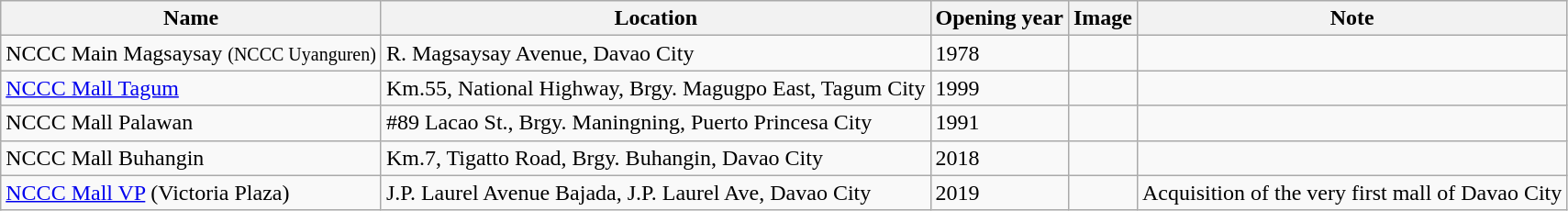<table class="wikitable">
<tr>
<th>Name</th>
<th>Location</th>
<th>Opening year</th>
<th>Image</th>
<th>Note</th>
</tr>
<tr>
<td>NCCC Main Magsaysay <small>(NCCC Uyanguren)</small></td>
<td>R. Magsaysay Avenue, Davao City</td>
<td>1978</td>
<td></td>
<td></td>
</tr>
<tr>
<td><a href='#'>NCCC Mall Tagum</a></td>
<td>Km.55, National Highway, Brgy. Magugpo East, Tagum City</td>
<td>1999</td>
<td></td>
<td></td>
</tr>
<tr>
<td>NCCC Mall Palawan</td>
<td>#89 Lacao St., Brgy. Maningning, Puerto Princesa City</td>
<td>1991</td>
<td></td>
<td></td>
</tr>
<tr>
<td>NCCC Mall Buhangin</td>
<td>Km.7, Tigatto Road, Brgy. Buhangin, Davao City</td>
<td>2018</td>
<td></td>
<td></td>
</tr>
<tr>
<td><a href='#'>NCCC Mall VP</a> (Victoria Plaza)</td>
<td>J.P. Laurel Avenue Bajada, J.P. Laurel Ave, Davao City</td>
<td>2019</td>
<td></td>
<td>Acquisition of the very first mall of Davao City</td>
</tr>
</table>
